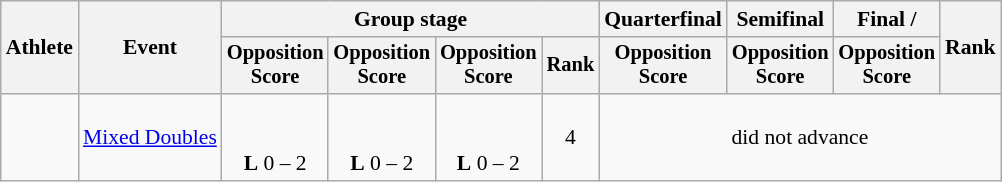<table class="wikitable" style="font-size:90%">
<tr>
<th rowspan=2>Athlete</th>
<th rowspan=2>Event</th>
<th colspan=4>Group stage</th>
<th>Quarterfinal</th>
<th>Semifinal</th>
<th>Final / </th>
<th rowspan=2>Rank</th>
</tr>
<tr style="font-size:95%">
<th>Opposition<br>Score</th>
<th>Opposition<br>Score</th>
<th>Opposition<br>Score</th>
<th>Rank</th>
<th>Opposition<br>Score</th>
<th>Opposition<br>Score</th>
<th>Opposition<br>Score</th>
</tr>
<tr align=center>
<td align=left><br></td>
<td align=left><a href='#'>Mixed Doubles</a></td>
<td><br><br><strong>L</strong> 0 – 2</td>
<td><br><br><strong>L</strong> 0 – 2</td>
<td><br><br><strong>L</strong> 0 – 2</td>
<td>4</td>
<td colspan=4>did not advance</td>
</tr>
</table>
